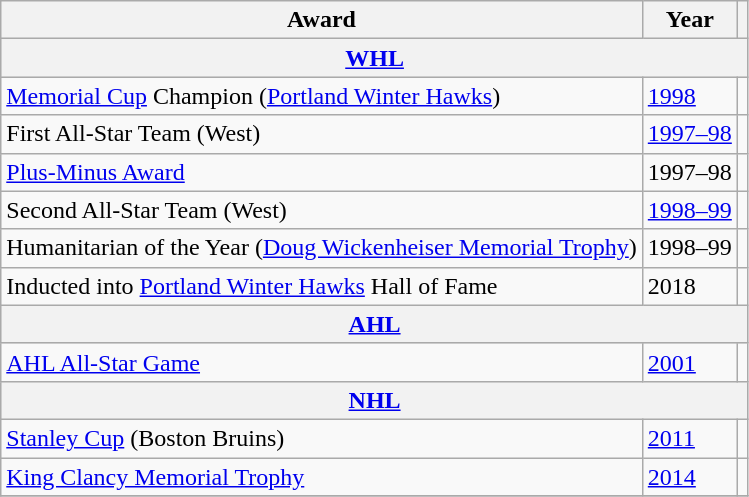<table class="wikitable">
<tr>
<th>Award</th>
<th>Year</th>
<th></th>
</tr>
<tr ALIGN="center" bgcolor="#e0e0e0">
<th colspan="3"><a href='#'>WHL</a></th>
</tr>
<tr>
<td><a href='#'>Memorial Cup</a> Champion (<a href='#'>Portland Winter Hawks</a>)</td>
<td><a href='#'>1998</a></td>
</tr>
<tr>
<td>First All-Star Team (West)</td>
<td><a href='#'>1997–98</a></td>
<td></td>
</tr>
<tr>
<td><a href='#'>Plus-Minus Award</a></td>
<td>1997–98</td>
<td></td>
</tr>
<tr>
<td>Second All-Star Team (West)</td>
<td><a href='#'>1998–99</a></td>
<td></td>
</tr>
<tr>
<td>Humanitarian of the Year (<a href='#'>Doug Wickenheiser Memorial Trophy</a>)</td>
<td>1998–99</td>
<td></td>
</tr>
<tr>
<td>Inducted into <a href='#'>Portland Winter Hawks</a> Hall of Fame</td>
<td>2018</td>
<td></td>
</tr>
<tr ALIGN="center" bgcolor="#e0e0e0">
<th colspan="3"><a href='#'>AHL</a></th>
</tr>
<tr>
<td><a href='#'>AHL All-Star Game</a></td>
<td><a href='#'>2001</a></td>
<td></td>
</tr>
<tr ALIGN="center" bgcolor="#e0e0e0">
<th colspan="3"><a href='#'>NHL</a></th>
</tr>
<tr>
<td><a href='#'>Stanley Cup</a> (Boston Bruins)</td>
<td><a href='#'>2011</a></td>
<td></td>
</tr>
<tr>
<td><a href='#'>King Clancy Memorial Trophy</a></td>
<td><a href='#'>2014</a></td>
<td></td>
</tr>
<tr>
</tr>
</table>
